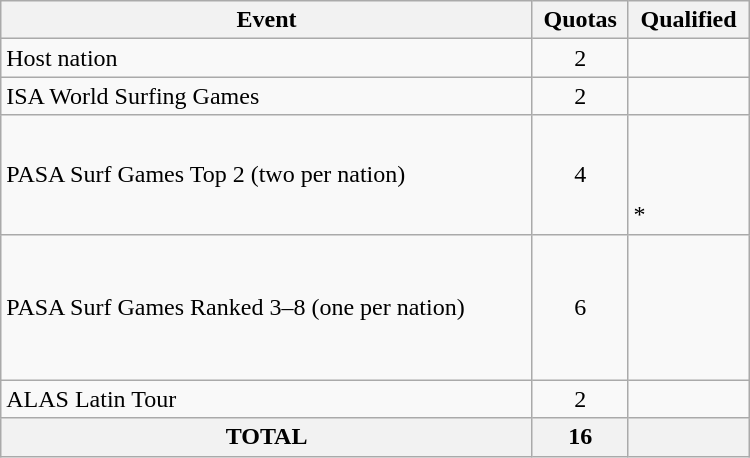<table class="wikitable" width=500>
<tr>
<th>Event</th>
<th>Quotas</th>
<th>Qualified</th>
</tr>
<tr>
<td>Host nation</td>
<td align="center">2</td>
<td><br></td>
</tr>
<tr>
<td>ISA World Surfing Games</td>
<td align="center">2</td>
<td><br></td>
</tr>
<tr>
<td>PASA Surf Games Top 2 (two per nation)</td>
<td align="center">4</td>
<td><br><br><br>*</td>
</tr>
<tr>
<td>PASA Surf Games Ranked 3–8 (one per nation)</td>
<td align="center">6</td>
<td><br><br><br><br><br></td>
</tr>
<tr>
<td>ALAS Latin Tour</td>
<td align="center">2</td>
<td><br></td>
</tr>
<tr>
<th>TOTAL</th>
<th>16</th>
<th></th>
</tr>
</table>
